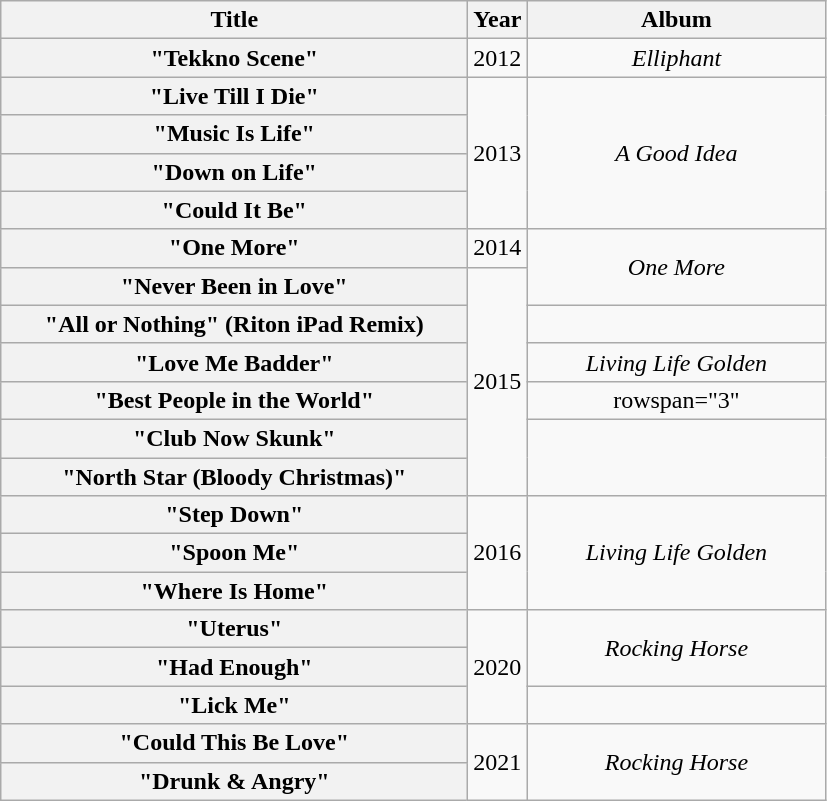<table class="wikitable plainrowheaders" style="text-align:center;">
<tr>
<th scope="col" style="width:19em;">Title</th>
<th scope="col">Year</th>
<th scope="col" style="width:12em;">Album</th>
</tr>
<tr>
<th scope="row">"Tekkno Scene"<br></th>
<td>2012</td>
<td><em>Elliphant</em></td>
</tr>
<tr>
<th scope="row">"Live Till I Die"</th>
<td rowspan="4">2013</td>
<td rowspan="4"><em>A Good Idea</em></td>
</tr>
<tr>
<th scope="row">"Music Is Life"<br></th>
</tr>
<tr>
<th scope="row">"Down on Life"</th>
</tr>
<tr>
<th scope="row">"Could It Be"</th>
</tr>
<tr>
<th scope="row">"One More"<br></th>
<td>2014</td>
<td rowspan="2"><em>One More</em></td>
</tr>
<tr>
<th scope="row">"Never Been in Love"</th>
<td rowspan="6">2015</td>
</tr>
<tr>
<th scope="row">"All or Nothing" (Riton iPad Remix)<br></th>
<td></td>
</tr>
<tr>
<th scope="row">"Love Me Badder"</th>
<td><em>Living Life Golden</em></td>
</tr>
<tr>
<th scope="row">"Best People in the World"</th>
<td>rowspan="3" </td>
</tr>
<tr>
<th scope="row">"Club Now Skunk"<br></th>
</tr>
<tr>
<th scope="row">"North Star (Bloody Christmas)"</th>
</tr>
<tr>
<th scope="row">"Step Down"</th>
<td rowspan="3">2016</td>
<td rowspan="3"><em>Living Life Golden</em></td>
</tr>
<tr>
<th scope="row">"Spoon Me"</th>
</tr>
<tr>
<th scope="row">"Where Is Home"</th>
</tr>
<tr>
<th scope="row">"Uterus"</th>
<td rowspan="3">2020</td>
<td rowspan="2"><em>Rocking Horse</em></td>
</tr>
<tr>
<th scope="row">"Had Enough"</th>
</tr>
<tr>
<th scope="row">"Lick Me"<br></th>
<td></td>
</tr>
<tr>
<th scope="row">"Could This Be Love"</th>
<td rowspan="2">2021</td>
<td rowspan="2"><em>Rocking Horse</em></td>
</tr>
<tr>
<th scope="row">"Drunk & Angry"</th>
</tr>
</table>
